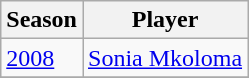<table class="wikitable collapsible">
<tr>
<th>Season</th>
<th>Player</th>
</tr>
<tr>
<td><a href='#'>2008</a></td>
<td><a href='#'>Sonia Mkoloma</a> <em></em></td>
</tr>
<tr>
</tr>
</table>
